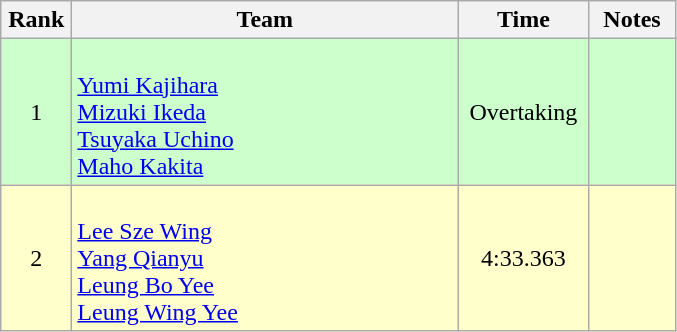<table class=wikitable style="text-align:center">
<tr>
<th width=40>Rank</th>
<th width=250>Team</th>
<th width=80>Time</th>
<th width=50>Notes</th>
</tr>
<tr bgcolor=ccffcc>
<td>1</td>
<td align=left><br><a href='#'>Yumi Kajihara</a><br><a href='#'>Mizuki Ikeda</a><br><a href='#'>Tsuyaka Uchino</a><br><a href='#'>Maho Kakita</a></td>
<td>Overtaking</td>
<td></td>
</tr>
<tr bgcolor=ffffcc>
<td>2</td>
<td align=left><br><a href='#'>Lee Sze Wing</a><br><a href='#'>Yang Qianyu</a><br><a href='#'>Leung Bo Yee</a><br><a href='#'>Leung Wing Yee</a></td>
<td>4:33.363</td>
<td></td>
</tr>
</table>
